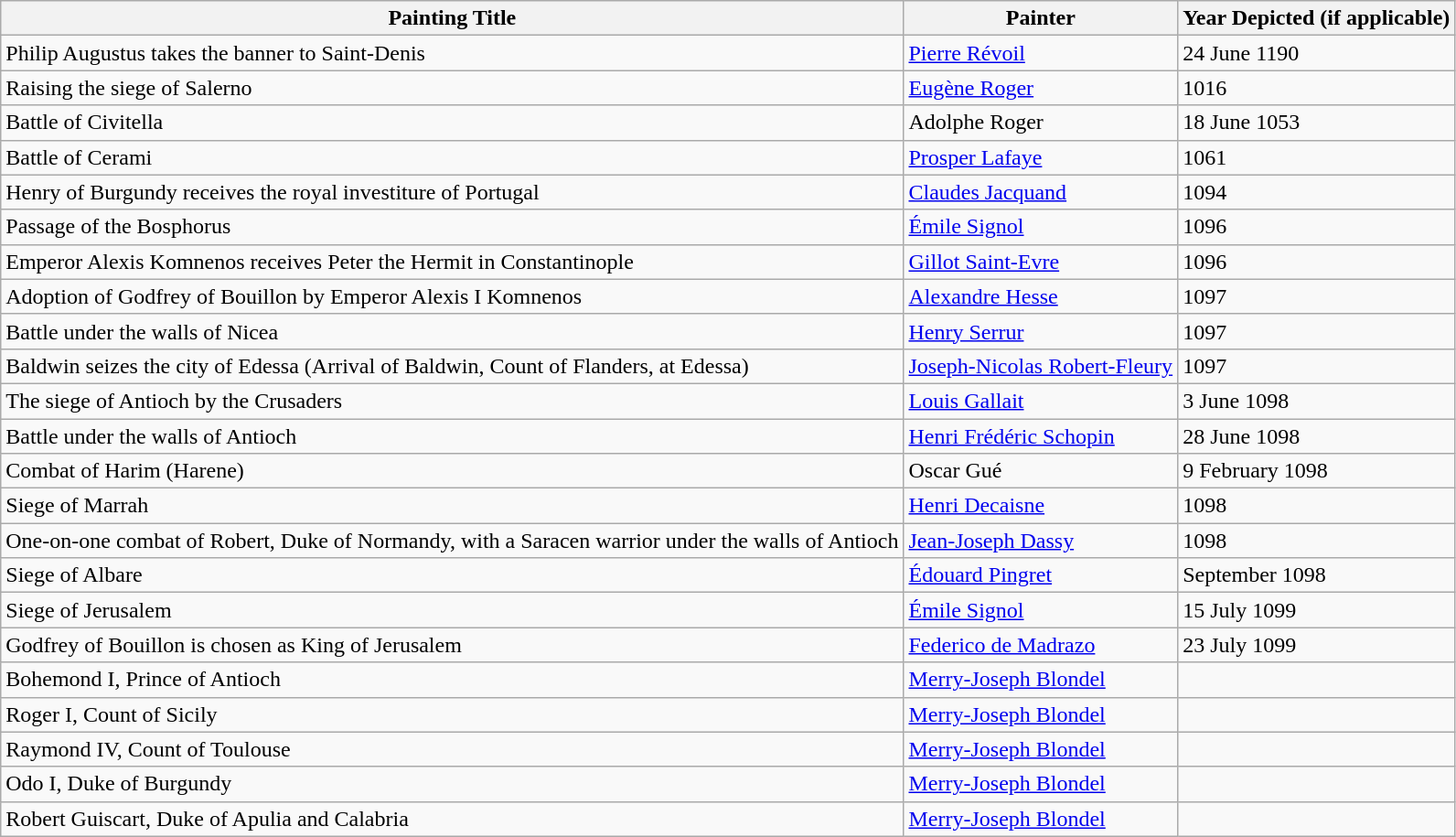<table class="wikitable">
<tr>
<th>Painting Title</th>
<th>Painter</th>
<th>Year Depicted (if applicable)</th>
</tr>
<tr>
<td>Philip Augustus takes the banner to Saint-Denis</td>
<td><a href='#'>Pierre Révoil</a></td>
<td>24 June 1190</td>
</tr>
<tr>
<td>Raising the siege of Salerno</td>
<td><a href='#'>Eugène Roger</a></td>
<td>1016</td>
</tr>
<tr>
<td>Battle of Civitella</td>
<td>Adolphe Roger</td>
<td>18 June 1053</td>
</tr>
<tr>
<td>Battle of Cerami</td>
<td><a href='#'>Prosper Lafaye</a></td>
<td>1061</td>
</tr>
<tr>
<td>Henry of Burgundy receives the royal investiture of Portugal</td>
<td><a href='#'>Claudes Jacquand</a></td>
<td>1094</td>
</tr>
<tr>
<td>Passage of the Bosphorus</td>
<td><a href='#'>Émile Signol</a></td>
<td>1096</td>
</tr>
<tr>
<td>Emperor Alexis Komnenos receives Peter the Hermit in Constantinople</td>
<td><a href='#'>Gillot Saint-Evre</a></td>
<td>1096</td>
</tr>
<tr>
<td>Adoption of Godfrey of Bouillon by Emperor Alexis I Komnenos</td>
<td><a href='#'>Alexandre Hesse</a></td>
<td>1097</td>
</tr>
<tr>
<td>Battle under the walls of Nicea</td>
<td><a href='#'>Henry Serrur</a></td>
<td>1097</td>
</tr>
<tr>
<td>Baldwin seizes the city of Edessa (Arrival of Baldwin, Count of Flanders, at Edessa)</td>
<td><a href='#'>Joseph-Nicolas Robert-Fleury</a></td>
<td>1097</td>
</tr>
<tr>
<td>The siege of Antioch by the Crusaders</td>
<td><a href='#'>Louis Gallait</a></td>
<td>3 June 1098</td>
</tr>
<tr>
<td>Battle under the walls of Antioch</td>
<td><a href='#'>Henri Frédéric Schopin</a></td>
<td>28 June 1098</td>
</tr>
<tr>
<td>Combat of Harim (Harene)</td>
<td>Oscar Gué</td>
<td>9 February 1098</td>
</tr>
<tr>
<td>Siege of Marrah</td>
<td><a href='#'>Henri Decaisne</a></td>
<td>1098</td>
</tr>
<tr>
<td>One-on-one combat of Robert, Duke of Normandy, with a Saracen warrior under the walls of Antioch</td>
<td><a href='#'>Jean-Joseph Dassy</a></td>
<td>1098</td>
</tr>
<tr>
<td>Siege of Albare</td>
<td><a href='#'>Édouard Pingret</a></td>
<td>September 1098</td>
</tr>
<tr>
<td>Siege of Jerusalem</td>
<td><a href='#'>Émile Signol</a></td>
<td>15 July 1099</td>
</tr>
<tr>
<td>Godfrey of Bouillon is chosen as King of Jerusalem</td>
<td><a href='#'>Federico de Madrazo</a></td>
<td>23 July 1099</td>
</tr>
<tr>
<td>Bohemond I, Prince of Antioch</td>
<td><a href='#'>Merry-Joseph Blondel</a></td>
<td></td>
</tr>
<tr>
<td>Roger I, Count of Sicily</td>
<td><a href='#'>Merry-Joseph Blondel</a></td>
<td></td>
</tr>
<tr>
<td>Raymond IV, Count of Toulouse</td>
<td><a href='#'>Merry-Joseph Blondel</a></td>
<td></td>
</tr>
<tr>
<td>Odo I, Duke of Burgundy</td>
<td><a href='#'>Merry-Joseph Blondel</a></td>
<td></td>
</tr>
<tr>
<td>Robert Guiscart, Duke of Apulia and Calabria</td>
<td><a href='#'>Merry-Joseph Blondel</a></td>
<td></td>
</tr>
</table>
